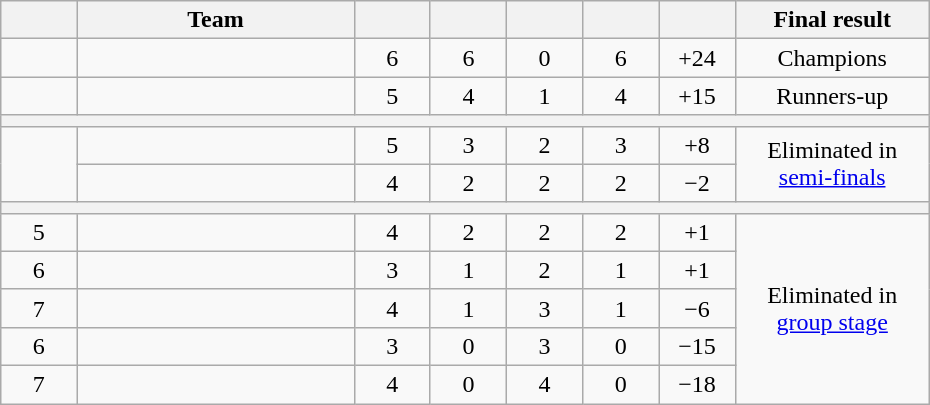<table class=wikitable style="text-align:center;" width=620>
<tr>
<th width=5.5%></th>
<th width=20%>Team</th>
<th width=5.5%></th>
<th width=5.5%></th>
<th width=5.5%></th>
<th width=5.5%></th>
<th width=5.5%></th>
<th width=14%>Final result</th>
</tr>
<tr>
<td></td>
<td align="left"></td>
<td>6</td>
<td>6</td>
<td>0</td>
<td>6</td>
<td>+24</td>
<td>Champions</td>
</tr>
<tr>
<td></td>
<td align="left"></td>
<td>5</td>
<td>4</td>
<td>1</td>
<td>4</td>
<td>+15</td>
<td>Runners-up</td>
</tr>
<tr>
<th colspan="8"></th>
</tr>
<tr>
<td rowspan="2"></td>
<td align="left"></td>
<td>5</td>
<td>3</td>
<td>2</td>
<td>3</td>
<td>+8</td>
<td rowspan="2">Eliminated in <a href='#'>semi-finals</a></td>
</tr>
<tr>
<td align="left"></td>
<td>4</td>
<td>2</td>
<td>2</td>
<td>2</td>
<td>−2</td>
</tr>
<tr>
<th colspan="8"></th>
</tr>
<tr>
<td>5</td>
<td align="left"></td>
<td>4</td>
<td>2</td>
<td>2</td>
<td>2</td>
<td>+1</td>
<td rowspan="5">Eliminated in <a href='#'>group stage</a></td>
</tr>
<tr>
<td>6</td>
<td align="left"></td>
<td>3</td>
<td>1</td>
<td>2</td>
<td>1</td>
<td>+1</td>
</tr>
<tr>
<td>7</td>
<td align="left"></td>
<td>4</td>
<td>1</td>
<td>3</td>
<td>1</td>
<td>−6</td>
</tr>
<tr>
<td>6</td>
<td align="left"></td>
<td>3</td>
<td>0</td>
<td>3</td>
<td>0</td>
<td>−15</td>
</tr>
<tr>
<td>7</td>
<td align="left"></td>
<td>4</td>
<td>0</td>
<td>4</td>
<td>0</td>
<td>−18</td>
</tr>
</table>
